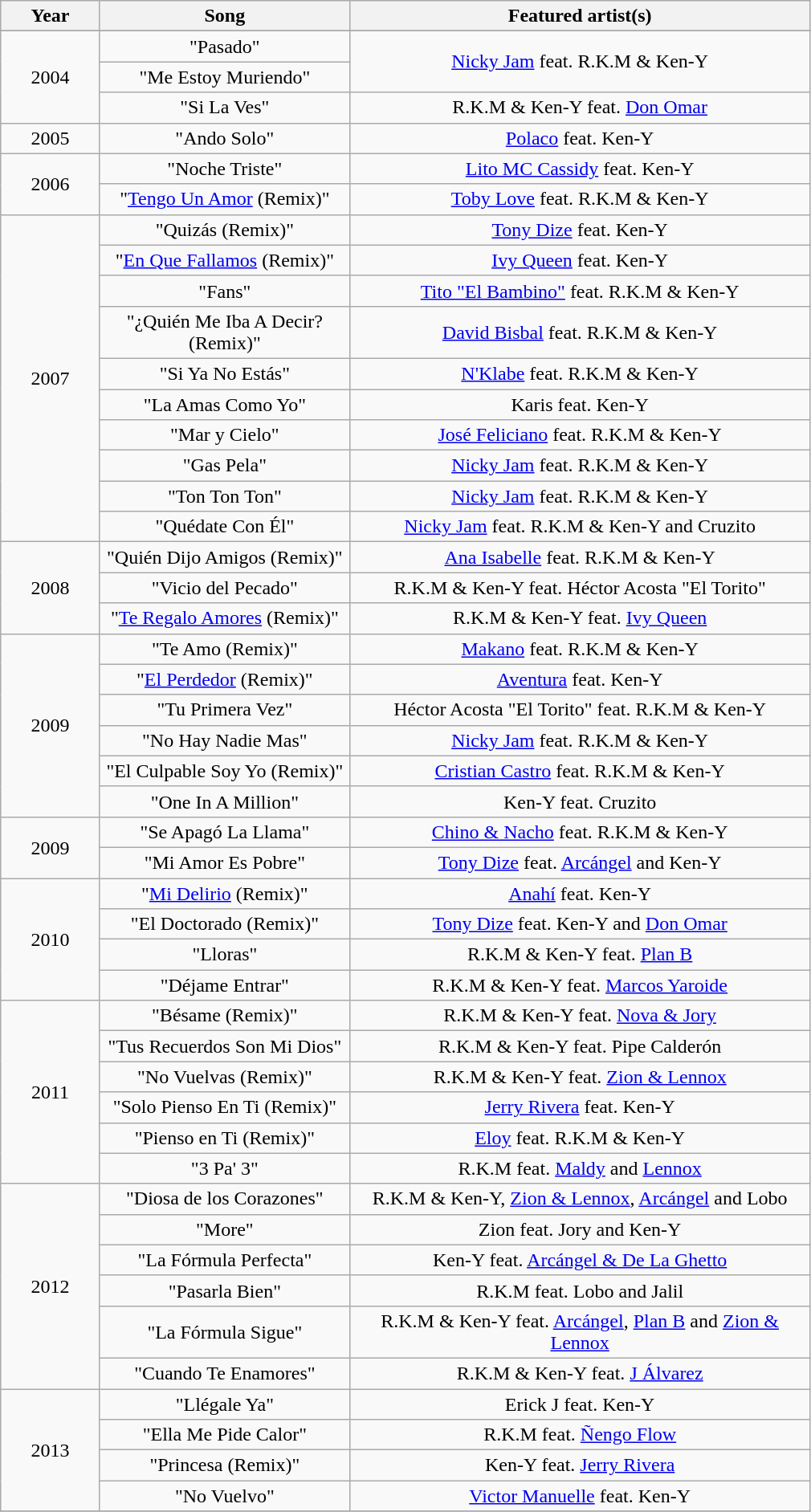<table class="wikitable">
<tr>
<th style="width:75px;">Year</th>
<th style="width:200px;">Song</th>
<th style="width:375px;">Featured artist(s)</th>
</tr>
<tr style="background:#ddd;">
</tr>
<tr>
<td style="text-align:center;" rowspan="3">2004</td>
<td style="text-align:center;">"Pasado"</td>
<td style="text-align:center;" rowspan="2"><a href='#'>Nicky Jam</a> feat. R.K.M & Ken-Y</td>
</tr>
<tr>
<td style="text-align:center;">"Me Estoy Muriendo"</td>
</tr>
<tr>
<td style="text-align:center;">"Si La Ves"</td>
<td style="text-align:center;">R.K.M & Ken-Y feat. <a href='#'>Don Omar</a></td>
</tr>
<tr>
<td style="text-align:center;">2005</td>
<td style="text-align:center;">"Ando Solo"</td>
<td style="text-align:center;"><a href='#'>Polaco</a> feat. Ken-Y</td>
</tr>
<tr>
<td style="text-align:center;" rowspan="2">2006</td>
<td style="text-align:center;">"Noche Triste"</td>
<td style="text-align:center;"><a href='#'>Lito MC Cassidy</a> feat. Ken-Y</td>
</tr>
<tr>
<td style="text-align:center;">"<a href='#'>Tengo Un Amor</a> (Remix)"</td>
<td style="text-align:center;"><a href='#'>Toby Love</a> feat. R.K.M & Ken-Y</td>
</tr>
<tr>
<td style="text-align:center;" rowspan="10">2007</td>
<td style="text-align:center;">"Quizás (Remix)"</td>
<td style="text-align:center;"><a href='#'>Tony Dize</a> feat. Ken-Y</td>
</tr>
<tr>
<td style="text-align:center;">"<a href='#'>En Que Fallamos</a> (Remix)"</td>
<td style="text-align:center;"><a href='#'>Ivy Queen</a> feat. Ken-Y</td>
</tr>
<tr>
<td style="text-align:center;">"Fans"</td>
<td style="text-align:center;"><a href='#'>Tito "El Bambino"</a> feat. R.K.M & Ken-Y</td>
</tr>
<tr>
<td style="text-align:center;">"¿Quién Me Iba A Decir? (Remix)"</td>
<td style="text-align:center;"><a href='#'>David Bisbal</a> feat. R.K.M & Ken-Y</td>
</tr>
<tr>
<td style="text-align:center;">"Si Ya No Estás"</td>
<td style="text-align:center;"><a href='#'>N'Klabe</a> feat. R.K.M & Ken-Y</td>
</tr>
<tr>
<td style="text-align:center;">"La Amas Como Yo"</td>
<td style="text-align:center;">Karis feat. Ken-Y</td>
</tr>
<tr>
<td style="text-align:center;">"Mar y Cielo"</td>
<td style="text-align:center;"><a href='#'>José Feliciano</a> feat. R.K.M & Ken-Y</td>
</tr>
<tr>
<td style="text-align:center;">"Gas Pela"</td>
<td style="text-align:center;"><a href='#'>Nicky Jam</a> feat. R.K.M & Ken-Y</td>
</tr>
<tr>
<td style="text-align:center;">"Ton Ton Ton"</td>
<td style="text-align:center;"><a href='#'>Nicky Jam</a> feat. R.K.M & Ken-Y</td>
</tr>
<tr>
<td style="text-align:center;">"Quédate Con Él"</td>
<td style="text-align:center;"><a href='#'>Nicky Jam</a> feat. R.K.M & Ken-Y and Cruzito</td>
</tr>
<tr>
<td style="text-align:center;" rowspan="3">2008</td>
<td style="text-align:center;">"Quién Dijo Amigos (Remix)"</td>
<td style="text-align:center;"><a href='#'>Ana Isabelle</a> feat. R.K.M & Ken-Y</td>
</tr>
<tr>
<td style="text-align:center;">"Vicio del Pecado"</td>
<td style="text-align:center;">R.K.M & Ken-Y feat. Héctor Acosta "El Torito"</td>
</tr>
<tr>
<td style="text-align:center;">"<a href='#'>Te Regalo Amores</a> (Remix)"</td>
<td style="text-align:center;">R.K.M & Ken-Y feat. <a href='#'>Ivy Queen</a></td>
</tr>
<tr>
<td style="text-align:center;" rowspan="6">2009</td>
<td style="text-align:center;">"Te Amo (Remix)"</td>
<td style="text-align:center;"><a href='#'>Makano</a> feat. R.K.M & Ken-Y</td>
</tr>
<tr>
<td style="text-align:center;">"<a href='#'>El Perdedor</a> (Remix)"</td>
<td style="text-align:center;"><a href='#'>Aventura</a> feat. Ken-Y</td>
</tr>
<tr>
<td style="text-align:center;">"Tu Primera Vez"</td>
<td style="text-align:center;">Héctor Acosta "El Torito" feat. R.K.M & Ken-Y</td>
</tr>
<tr>
<td style="text-align:center;">"No Hay Nadie Mas"</td>
<td style="text-align:center;"><a href='#'>Nicky Jam</a> feat. R.K.M & Ken-Y</td>
</tr>
<tr>
<td style="text-align:center;">"El Culpable Soy Yo (Remix)"</td>
<td style="text-align:center;"><a href='#'>Cristian Castro</a> feat. R.K.M & Ken-Y</td>
</tr>
<tr>
<td style="text-align:center;">"One In A Million"</td>
<td style="text-align:center;">Ken-Y feat. Cruzito</td>
</tr>
<tr>
<td style="text-align:center;" rowspan="2">2009</td>
<td style="text-align:center;">"Se Apagó La Llama"</td>
<td style="text-align:center;"><a href='#'>Chino & Nacho</a> feat. R.K.M & Ken-Y</td>
</tr>
<tr>
<td style="text-align:center;">"Mi Amor Es Pobre"</td>
<td style="text-align:center;"><a href='#'>Tony Dize</a> feat. <a href='#'>Arcángel</a> and Ken-Y</td>
</tr>
<tr>
<td style="text-align:center;" rowspan="4">2010</td>
<td style="text-align:center;">"<a href='#'>Mi Delirio</a> (Remix)"</td>
<td style="text-align:center;"><a href='#'>Anahí</a> feat. Ken-Y</td>
</tr>
<tr>
<td style="text-align:center;">"El Doctorado (Remix)"</td>
<td style="text-align:center;"><a href='#'>Tony Dize</a> feat. Ken-Y and <a href='#'>Don Omar</a></td>
</tr>
<tr>
<td style="text-align:center;">"Lloras"</td>
<td style="text-align:center;">R.K.M & Ken-Y feat. <a href='#'>Plan B</a></td>
</tr>
<tr>
<td style="text-align:center;">"Déjame Entrar"</td>
<td style="text-align:center;">R.K.M & Ken-Y feat. <a href='#'>Marcos Yaroide</a></td>
</tr>
<tr>
<td style="text-align:center;" rowspan="6">2011</td>
<td style="text-align:center;">"Bésame (Remix)"</td>
<td style="text-align:center;">R.K.M & Ken-Y feat. <a href='#'>Nova & Jory</a></td>
</tr>
<tr>
<td style="text-align:center;">"Tus Recuerdos Son Mi Dios"</td>
<td style="text-align:center;">R.K.M & Ken-Y feat. Pipe Calderón</td>
</tr>
<tr>
<td style="text-align:center;">"No Vuelvas (Remix)"</td>
<td style="text-align:center;">R.K.M & Ken-Y feat. <a href='#'>Zion & Lennox</a></td>
</tr>
<tr>
<td style="text-align:center;">"Solo Pienso En Ti (Remix)"</td>
<td style="text-align:center;"><a href='#'>Jerry Rivera</a> feat. Ken-Y</td>
</tr>
<tr>
<td style="text-align:center;">"Pienso en Ti (Remix)"</td>
<td style="text-align:center;"><a href='#'>Eloy</a> feat. R.K.M & Ken-Y</td>
</tr>
<tr>
<td style="text-align:center;">"3 Pa' 3"</td>
<td style="text-align:center;">R.K.M feat. <a href='#'>Maldy</a> and <a href='#'>Lennox</a></td>
</tr>
<tr>
<td style="text-align:center;" rowspan="6">2012</td>
<td style="text-align:center;">"Diosa de los Corazones"</td>
<td style="text-align:center;">R.K.M & Ken-Y, <a href='#'>Zion & Lennox</a>, <a href='#'>Arcángel</a> and Lobo</td>
</tr>
<tr>
<td style="text-align:center;">"More"</td>
<td style="text-align:center;">Zion feat. Jory and Ken-Y</td>
</tr>
<tr>
<td style="text-align:center;">"La Fórmula Perfecta"</td>
<td style="text-align:center;">Ken-Y feat. <a href='#'>Arcángel & De La Ghetto</a></td>
</tr>
<tr>
<td style="text-align:center;">"Pasarla Bien"</td>
<td style="text-align:center;">R.K.M feat. Lobo and Jalil</td>
</tr>
<tr>
<td style="text-align:center;">"La Fórmula Sigue"</td>
<td style="text-align:center;">R.K.M & Ken-Y feat. <a href='#'>Arcángel</a>, <a href='#'>Plan B</a> and <a href='#'>Zion & Lennox</a></td>
</tr>
<tr>
<td style="text-align:center;">"Cuando Te Enamores"</td>
<td style="text-align:center;">R.K.M & Ken-Y feat. <a href='#'>J Álvarez</a></td>
</tr>
<tr>
<td style="text-align:center;" rowspan="4">2013</td>
<td style="text-align:center;">"Llégale Ya"</td>
<td style="text-align:center;">Erick J feat. Ken-Y</td>
</tr>
<tr>
<td style="text-align:center;">"Ella Me Pide Calor"</td>
<td style="text-align:center;">R.K.M feat. <a href='#'>Ñengo Flow</a></td>
</tr>
<tr>
<td style="text-align:center;">"Princesa (Remix)"</td>
<td style="text-align:center;">Ken-Y feat. <a href='#'>Jerry Rivera</a></td>
</tr>
<tr>
<td style="text-align:center;">"No Vuelvo"</td>
<td style="text-align:center;"><a href='#'>Victor Manuelle</a> feat. Ken-Y</td>
</tr>
<tr>
</tr>
</table>
